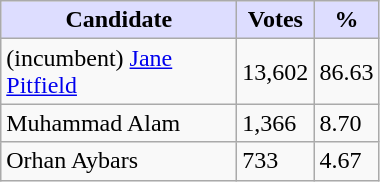<table class="wikitable">
<tr>
<th style="background:#ddf; width:150px;">Candidate</th>
<th style="background:#ddf;">Votes</th>
<th style="background:#ddf;">%</th>
</tr>
<tr>
<td>(incumbent) <a href='#'>Jane Pitfield</a></td>
<td>13,602</td>
<td>86.63</td>
</tr>
<tr>
<td>Muhammad Alam</td>
<td>1,366</td>
<td>8.70</td>
</tr>
<tr>
<td>Orhan Aybars</td>
<td>733</td>
<td>4.67</td>
</tr>
</table>
